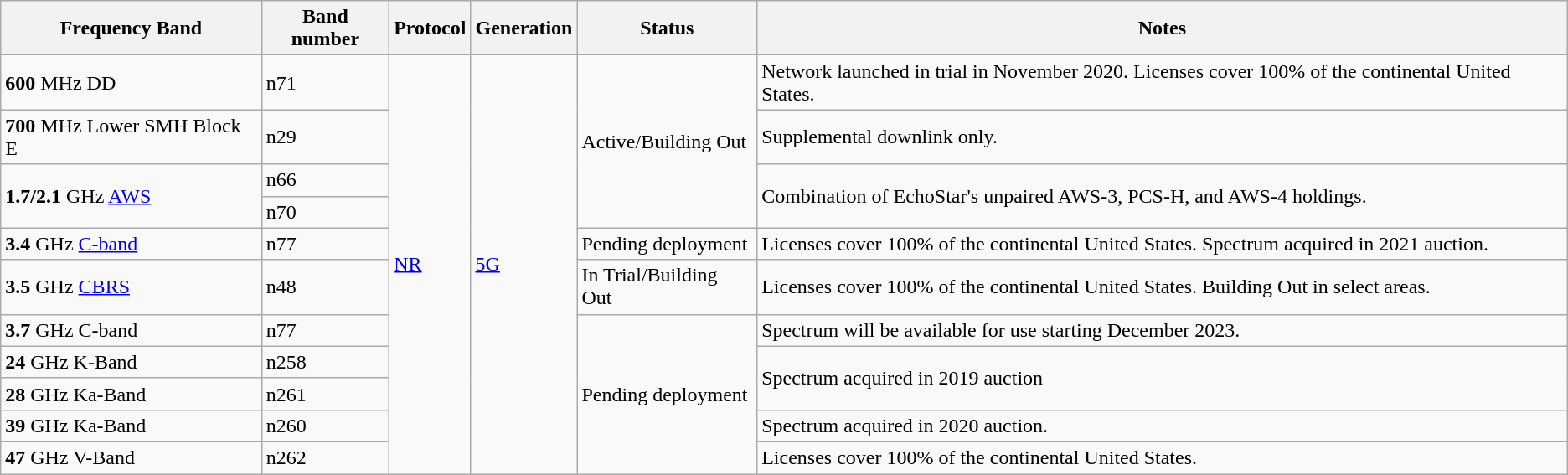<table class="wikitable sortable">
<tr>
<th>Frequency Band</th>
<th>Band number</th>
<th>Protocol</th>
<th>Generation</th>
<th>Status</th>
<th>Notes</th>
</tr>
<tr>
<td><strong>600</strong> MHz DD</td>
<td>n71</td>
<td rowspan="13"><a href='#'>NR</a></td>
<td rowspan="13"><a href='#'>5G</a></td>
<td rowspan="4">Active/Building Out</td>
<td>Network launched in trial in November 2020. Licenses cover 100% of the continental United States.</td>
</tr>
<tr>
<td><strong>700</strong> MHz Lower SMH Block E</td>
<td>n29</td>
<td>Supplemental downlink only.</td>
</tr>
<tr>
<td rowspan="2"><strong>1.7/2.1</strong> GHz <a href='#'>AWS</a></td>
<td>n66</td>
<td rowspan="2">Combination of EchoStar's unpaired AWS-3, PCS-H, and AWS-4 holdings.</td>
</tr>
<tr>
<td>n70</td>
</tr>
<tr>
<td><strong>3.4</strong> GHz <a href='#'>C-band</a></td>
<td>n77</td>
<td>Pending deployment</td>
<td>Licenses cover 100% of the continental United States. Spectrum acquired in 2021 auction.</td>
</tr>
<tr>
<td><strong>3.5</strong> GHz <a href='#'>CBRS</a></td>
<td>n48</td>
<td>In Trial/Building Out</td>
<td>Licenses cover 100% of the continental United States. Building Out in select areas.</td>
</tr>
<tr>
<td><strong>3.7</strong> GHz C-band</td>
<td>n77</td>
<td rowspan="5">Pending deployment</td>
<td>Spectrum will be available for use starting December 2023.</td>
</tr>
<tr>
<td><strong>24</strong> GHz K-Band</td>
<td>n258</td>
<td rowspan="2">Spectrum acquired in 2019 auction</td>
</tr>
<tr>
<td><strong>28</strong> GHz Ka-Band</td>
<td>n261</td>
</tr>
<tr>
<td><strong>39</strong> GHz Ka-Band</td>
<td>n260</td>
<td>Spectrum acquired in 2020 auction.</td>
</tr>
<tr>
<td><strong>47</strong> GHz V-Band</td>
<td>n262</td>
<td>Licenses cover 100% of the continental United States.</td>
</tr>
</table>
